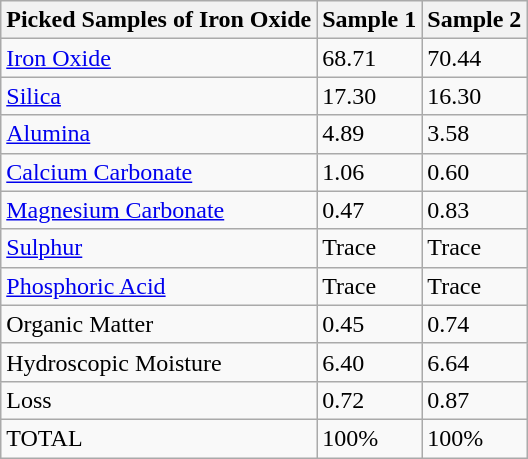<table class="wikitable">
<tr>
<th>Picked Samples of Iron Oxide</th>
<th>Sample 1</th>
<th>Sample 2</th>
</tr>
<tr>
<td><a href='#'>Iron Oxide</a></td>
<td>68.71</td>
<td>70.44</td>
</tr>
<tr>
<td><a href='#'>Silica</a></td>
<td>17.30</td>
<td>16.30</td>
</tr>
<tr>
<td><a href='#'>Alumina</a></td>
<td>4.89</td>
<td>3.58</td>
</tr>
<tr>
<td><a href='#'>Calcium Carbonate</a></td>
<td>1.06</td>
<td>0.60</td>
</tr>
<tr>
<td><a href='#'>Magnesium Carbonate</a></td>
<td>0.47</td>
<td>0.83</td>
</tr>
<tr>
<td><a href='#'>Sulphur</a></td>
<td>Trace</td>
<td>Trace</td>
</tr>
<tr>
<td><a href='#'>Phosphoric Acid</a></td>
<td>Trace</td>
<td>Trace</td>
</tr>
<tr>
<td>Organic Matter</td>
<td>0.45</td>
<td>0.74</td>
</tr>
<tr>
<td>Hydroscopic Moisture</td>
<td>6.40</td>
<td>6.64</td>
</tr>
<tr>
<td>Loss</td>
<td>0.72</td>
<td>0.87</td>
</tr>
<tr>
<td>TOTAL</td>
<td>100%</td>
<td>100%</td>
</tr>
</table>
